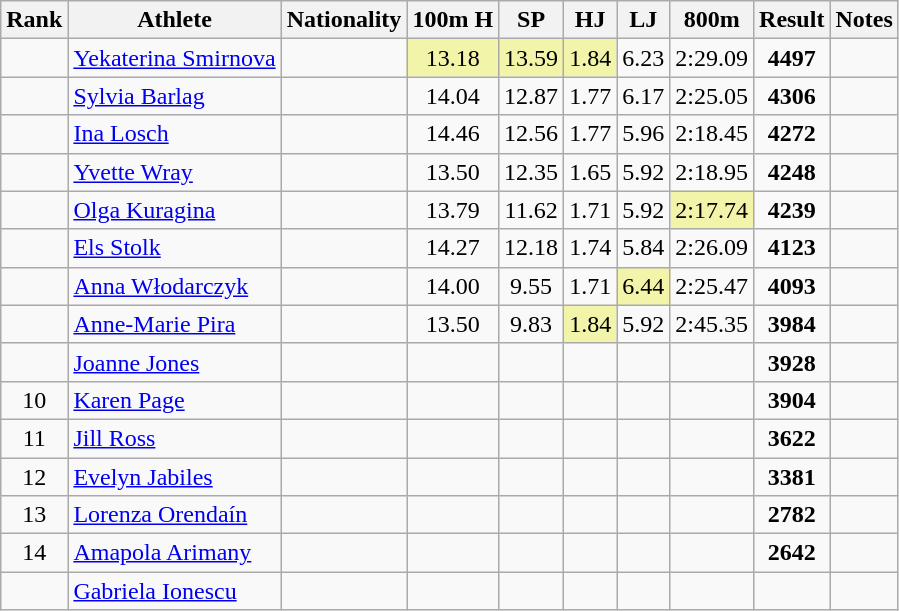<table class="wikitable sortable" style="text-align:center">
<tr>
<th>Rank</th>
<th>Athlete</th>
<th>Nationality</th>
<th>100m H</th>
<th>SP</th>
<th>HJ</th>
<th>LJ</th>
<th>800m</th>
<th>Result</th>
<th>Notes</th>
</tr>
<tr>
<td></td>
<td align=left><a href='#'>Yekaterina Smirnova</a></td>
<td align=left></td>
<td bgcolor=#F2F5A9>13.18</td>
<td bgcolor=#F2F5A9>13.59</td>
<td bgcolor=#F2F5A9>1.84</td>
<td>6.23</td>
<td>2:29.09</td>
<td><strong>4497</strong></td>
<td></td>
</tr>
<tr>
<td></td>
<td align=left><a href='#'>Sylvia Barlag</a></td>
<td align=left></td>
<td>14.04</td>
<td>12.87</td>
<td>1.77</td>
<td>6.17</td>
<td>2:25.05</td>
<td><strong>4306</strong></td>
<td></td>
</tr>
<tr>
<td></td>
<td align=left><a href='#'>Ina Losch</a></td>
<td align=left></td>
<td>14.46</td>
<td>12.56</td>
<td>1.77</td>
<td>5.96</td>
<td>2:18.45</td>
<td><strong>4272</strong></td>
<td></td>
</tr>
<tr>
<td></td>
<td align=left><a href='#'>Yvette Wray</a></td>
<td align=left></td>
<td>13.50</td>
<td>12.35</td>
<td>1.65</td>
<td>5.92</td>
<td>2:18.95</td>
<td><strong>4248</strong></td>
<td></td>
</tr>
<tr>
<td></td>
<td align=left><a href='#'>Olga Kuragina</a></td>
<td align=left></td>
<td>13.79</td>
<td>11.62</td>
<td>1.71</td>
<td>5.92</td>
<td bgcolor=#F2F5A9>2:17.74</td>
<td><strong>4239</strong></td>
<td></td>
</tr>
<tr>
<td></td>
<td align=left><a href='#'>Els Stolk</a></td>
<td align=left></td>
<td>14.27</td>
<td>12.18</td>
<td>1.74</td>
<td>5.84</td>
<td>2:26.09</td>
<td><strong>4123</strong></td>
<td></td>
</tr>
<tr>
<td></td>
<td align=left><a href='#'>Anna Włodarczyk</a></td>
<td align=left></td>
<td>14.00</td>
<td>9.55</td>
<td>1.71</td>
<td bgcolor=#F2F5A9>6.44</td>
<td>2:25.47</td>
<td><strong>4093</strong></td>
<td></td>
</tr>
<tr>
<td></td>
<td align=left><a href='#'>Anne-Marie Pira</a></td>
<td align=left></td>
<td>13.50</td>
<td>9.83</td>
<td bgcolor=#F2F5A9>1.84</td>
<td>5.92</td>
<td>2:45.35</td>
<td><strong>3984</strong></td>
<td></td>
</tr>
<tr>
<td></td>
<td align=left><a href='#'>Joanne Jones</a></td>
<td align=left></td>
<td></td>
<td></td>
<td></td>
<td></td>
<td></td>
<td><strong>3928</strong></td>
<td></td>
</tr>
<tr>
<td>10</td>
<td align=left><a href='#'>Karen Page</a></td>
<td align=left></td>
<td></td>
<td></td>
<td></td>
<td></td>
<td></td>
<td><strong>3904</strong></td>
<td></td>
</tr>
<tr>
<td>11</td>
<td align=left><a href='#'>Jill Ross</a></td>
<td align=left></td>
<td></td>
<td></td>
<td></td>
<td></td>
<td></td>
<td><strong>3622</strong></td>
<td></td>
</tr>
<tr>
<td>12</td>
<td align=left><a href='#'>Evelyn Jabiles</a></td>
<td align=left></td>
<td></td>
<td></td>
<td></td>
<td></td>
<td></td>
<td><strong>3381</strong></td>
<td></td>
</tr>
<tr>
<td>13</td>
<td align=left><a href='#'>Lorenza Orendaín</a></td>
<td align=left></td>
<td></td>
<td></td>
<td></td>
<td></td>
<td></td>
<td><strong>2782</strong></td>
<td></td>
</tr>
<tr>
<td>14</td>
<td align=left><a href='#'>Amapola Arimany</a></td>
<td align=left></td>
<td></td>
<td></td>
<td></td>
<td></td>
<td></td>
<td><strong>2642</strong></td>
<td></td>
</tr>
<tr>
<td></td>
<td align=left><a href='#'>Gabriela Ionescu</a></td>
<td align=left></td>
<td></td>
<td></td>
<td></td>
<td></td>
<td></td>
<td><strong></strong></td>
<td></td>
</tr>
</table>
